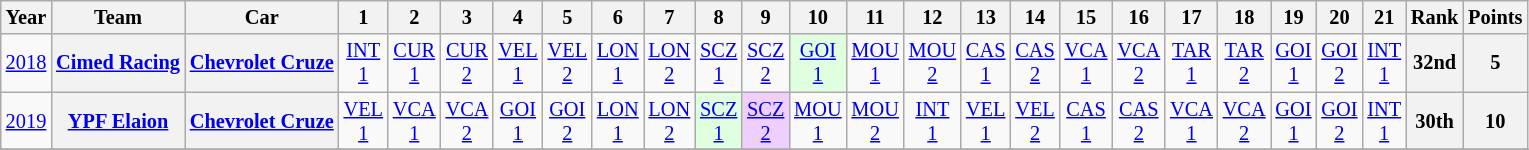<table class="wikitable" style="text-align:center; font-size:85%">
<tr>
<th scope="col">Year</th>
<th scope="col">Team</th>
<th scope="col">Car</th>
<th scope="col">1</th>
<th scope="col">2</th>
<th scope="col">3</th>
<th scope="col">4</th>
<th scope="col">5</th>
<th scope="col">6</th>
<th scope="col">7</th>
<th scope="col">8</th>
<th scope="col">9</th>
<th scope="col">10</th>
<th scope="col">11</th>
<th scope="col">12</th>
<th scope="col">13</th>
<th scope="col">14</th>
<th scope="col">15</th>
<th scope="col">16</th>
<th scope="col">17</th>
<th scope="col">18</th>
<th scope="col">19</th>
<th scope="col">20</th>
<th scope="col">21</th>
<th scope="col">Rank</th>
<th scope="col">Points</th>
</tr>
<tr>
<td><a href='#'>2018</a></td>
<th nowrap><a href='#'>Cimed Racing</a></th>
<th nowrap><a href='#'>Chevrolet Cruze</a></th>
<td><a href='#'>INT<br>1</a></td>
<td><a href='#'>CUR<br>1</a></td>
<td><a href='#'>CUR<br>2</a></td>
<td><a href='#'>VEL<br>1</a></td>
<td><a href='#'>VEL<br>2</a></td>
<td><a href='#'>LON<br>1</a></td>
<td><a href='#'>LON<br>2</a></td>
<td><a href='#'>SCZ<br>1</a></td>
<td><a href='#'>SCZ<br>2</a></td>
<td style="background:#DFFFDF;"><a href='#'>GOI<br>1</a><br></td>
<td><a href='#'>MOU<br>1</a></td>
<td><a href='#'>MOU<br>2</a></td>
<td><a href='#'>CAS<br>1</a><em></td>
<td><a href='#'>CAS<br>2</a></td>
<td><a href='#'>VCA<br>1</a></td>
<td><a href='#'>VCA<br>2</a></td>
<td><a href='#'>TAR<br>1</a></td>
<td><a href='#'>TAR<br>2</a></td>
<td><a href='#'>GOI<br>1</a></td>
<td><a href='#'>GOI<br>2</a></td>
<td><a href='#'>INT<br>1</a></td>
<th>32nd</th>
<th>5</th>
</tr>
<tr>
<td><a href='#'>2019</a></td>
<th nowrap><a href='#'>YPF Elaion</a></th>
<th nowrap><a href='#'>Chevrolet Cruze</a></th>
<td><a href='#'>VEL<br>1</a></td>
<td><a href='#'>VCA<br>1</a></td>
<td><a href='#'>VCA<br>2</a></td>
<td><a href='#'>GOI<br>1</a></td>
<td><a href='#'>GOI<br>2</a></td>
<td><a href='#'>LON<br>1</a></td>
<td><a href='#'>LON<br>2</a></td>
<td style="background:#DFFFDF;"><a href='#'>SCZ<br>1</a><br></td>
<td style="background:#efcfff;"><a href='#'>SCZ<br>2</a><br></td>
<td><a href='#'>MOU<br>1</a></td>
<td><a href='#'>MOU<br>2</a></td>
<td><a href='#'>INT<br>1</a></td>
<td><a href='#'>VEL<br>1</a></td>
<td><a href='#'>VEL<br>2</a></td>
<td><a href='#'>CAS<br>1</a></td>
<td><a href='#'>CAS<br>2</a></td>
<td><a href='#'>VCA<br>1</a></td>
<td><a href='#'>VCA<br>2</a></td>
<td><a href='#'>GOI<br>1</a></td>
<td><a href='#'>GOI<br>2</a></td>
<td><a href='#'>INT<br>1</a></td>
<th>30th</th>
<th>10</th>
</tr>
<tr>
</tr>
</table>
